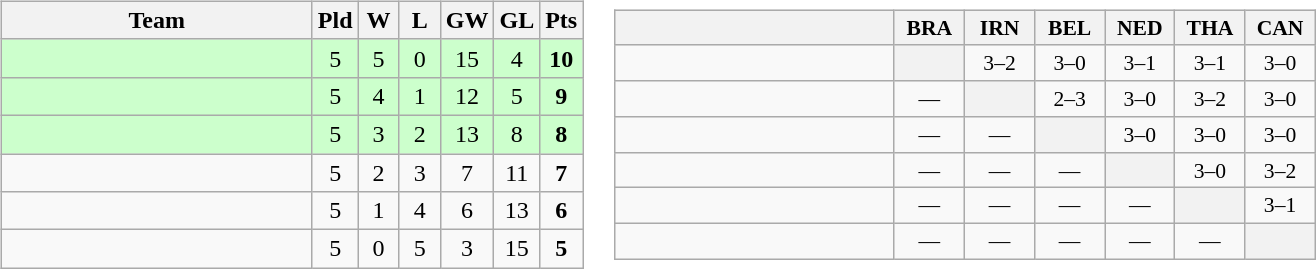<table>
<tr>
<td><br><table class="wikitable" style="text-align:center">
<tr>
<th width=200>Team</th>
<th width=20>Pld</th>
<th width=20>W</th>
<th width=20>L</th>
<th width=20>GW</th>
<th width=20>GL</th>
<th width=20>Pts</th>
</tr>
<tr bgcolor=ccffcc>
<td style="text-align:left;"></td>
<td>5</td>
<td>5</td>
<td>0</td>
<td>15</td>
<td>4</td>
<td><strong>10</strong></td>
</tr>
<tr bgcolor=ccffcc>
<td style="text-align:left;"></td>
<td>5</td>
<td>4</td>
<td>1</td>
<td>12</td>
<td>5</td>
<td><strong>9</strong></td>
</tr>
<tr bgcolor=ccffcc>
<td style="text-align:left;"></td>
<td>5</td>
<td>3</td>
<td>2</td>
<td>13</td>
<td>8</td>
<td><strong>8</strong></td>
</tr>
<tr>
<td style="text-align:left;"></td>
<td>5</td>
<td>2</td>
<td>3</td>
<td>7</td>
<td>11</td>
<td><strong>7</strong></td>
</tr>
<tr>
<td style="text-align:left;"></td>
<td>5</td>
<td>1</td>
<td>4</td>
<td>6</td>
<td>13</td>
<td><strong>6</strong></td>
</tr>
<tr>
<td style="text-align:left;"></td>
<td>5</td>
<td>0</td>
<td>5</td>
<td>3</td>
<td>15</td>
<td><strong>5</strong></td>
</tr>
</table>
</td>
<td><br><table class="wikitable" style="text-align:center; font-size:90%">
<tr>
<th width="180"> </th>
<th width="40">BRA</th>
<th width="40">IRN</th>
<th width="40">BEL</th>
<th width="40">NED</th>
<th width="40">THA</th>
<th width="40">CAN</th>
</tr>
<tr>
<td style="text-align:left;"></td>
<th></th>
<td>3–2</td>
<td>3–0</td>
<td>3–1</td>
<td>3–1</td>
<td>3–0</td>
</tr>
<tr>
<td style="text-align:left;"></td>
<td>—</td>
<th></th>
<td>2–3</td>
<td>3–0</td>
<td>3–2</td>
<td>3–0</td>
</tr>
<tr>
<td style="text-align:left;"></td>
<td>—</td>
<td>—</td>
<th></th>
<td>3–0</td>
<td>3–0</td>
<td>3–0</td>
</tr>
<tr>
<td style="text-align:left;"></td>
<td>—</td>
<td>—</td>
<td>—</td>
<th></th>
<td>3–0</td>
<td>3–2</td>
</tr>
<tr>
<td style="text-align:left;"></td>
<td>—</td>
<td>—</td>
<td>—</td>
<td>—</td>
<th></th>
<td>3–1</td>
</tr>
<tr>
<td style="text-align:left;"></td>
<td>—</td>
<td>—</td>
<td>—</td>
<td>—</td>
<td>—</td>
<th></th>
</tr>
</table>
</td>
</tr>
</table>
